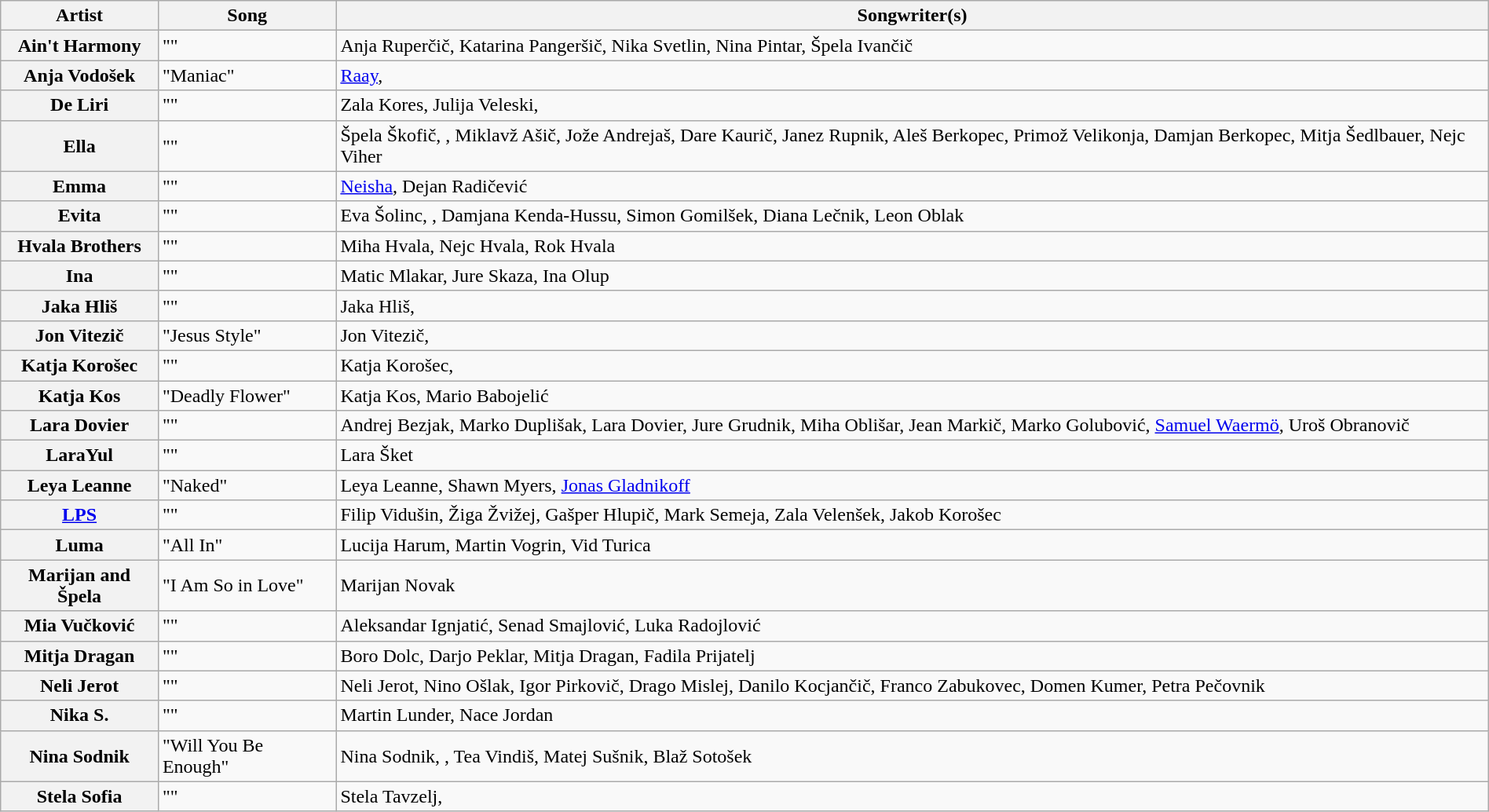<table class="wikitable sortable mw-collapsible plainrowheaders" " style="margin: 1em auto 1em auto">
<tr>
<th scope="col">Artist</th>
<th scope="col">Song</th>
<th scope="col" class="unsortable">Songwriter(s)</th>
</tr>
<tr>
<th scope="row">Ain't Harmony</th>
<td>""</td>
<td>Anja Ruperčič, Katarina Pangeršič, Nika Svetlin, Nina Pintar, Špela Ivančič</td>
</tr>
<tr>
<th scope="row">Anja Vodošek</th>
<td>"Maniac"</td>
<td><a href='#'>Raay</a>, </td>
</tr>
<tr>
<th scope="row">De Liri</th>
<td>""</td>
<td>Zala Kores, Julija Veleski, </td>
</tr>
<tr>
<th scope="row">Ella</th>
<td>""</td>
<td>Špela Škofič, , Miklavž Ašič, Jože Andrejaš, Dare Kaurič, Janez Rupnik, Aleš Berkopec, Primož Velikonja, Damjan Berkopec, Mitja Šedlbauer, Nejc Viher</td>
</tr>
<tr>
<th scope="row">Emma</th>
<td>""</td>
<td><a href='#'>Neisha</a>, Dejan Radičević</td>
</tr>
<tr>
<th scope="row">Evita</th>
<td>""</td>
<td>Eva Šolinc, , Damjana Kenda-Hussu, Simon Gomilšek, Diana Lečnik, Leon Oblak</td>
</tr>
<tr>
<th scope="row">Hvala Brothers</th>
<td>""</td>
<td>Miha Hvala, Nejc Hvala, Rok Hvala</td>
</tr>
<tr>
<th scope="row">Ina</th>
<td>""</td>
<td>Matic Mlakar, Jure Skaza, Ina Olup</td>
</tr>
<tr>
<th scope="row">Jaka Hliš</th>
<td>""</td>
<td>Jaka Hliš, </td>
</tr>
<tr>
<th scope="row">Jon Vitezič</th>
<td>"Jesus Style"</td>
<td>Jon Vitezič, </td>
</tr>
<tr>
<th scope="row">Katja Korošec</th>
<td>""</td>
<td>Katja Korošec, </td>
</tr>
<tr>
<th scope="row">Katja Kos</th>
<td>"Deadly Flower"</td>
<td>Katja Kos, Mario Babojelić</td>
</tr>
<tr>
<th scope="row">Lara Dovier</th>
<td>""</td>
<td>Andrej Bezjak, Marko Duplišak, Lara Dovier, Jure Grudnik, Miha Oblišar, Jean Markič, Marko Golubović, <a href='#'>Samuel Waermö</a>, Uroš Obranovič</td>
</tr>
<tr>
<th scope="row">LaraYul</th>
<td>""</td>
<td>Lara Šket</td>
</tr>
<tr>
<th scope="row">Leya Leanne</th>
<td>"Naked"</td>
<td>Leya Leanne, Shawn Myers, <a href='#'>Jonas Gladnikoff</a></td>
</tr>
<tr>
<th scope="row"><a href='#'>LPS</a></th>
<td>""</td>
<td>Filip Vidušin, Žiga Žvižej, Gašper Hlupič, Mark Semeja, Zala Velenšek, Jakob Korošec</td>
</tr>
<tr>
<th scope="row">Luma</th>
<td>"All In"</td>
<td>Lucija Harum, Martin Vogrin, Vid Turica</td>
</tr>
<tr>
<th scope="row">Marijan and Špela</th>
<td>"I Am So in Love"</td>
<td>Marijan Novak</td>
</tr>
<tr>
<th scope="row">Mia Vučković</th>
<td>""</td>
<td>Aleksandar Ignjatić, Senad Smajlović, Luka Radojlović</td>
</tr>
<tr>
<th scope="row">Mitja Dragan</th>
<td>""</td>
<td>Boro Dolc, Darjo Peklar, Mitja Dragan, Fadila Prijatelj</td>
</tr>
<tr>
<th scope="row">Neli Jerot</th>
<td>""</td>
<td>Neli Jerot, Nino Ošlak, Igor Pirkovič, Drago Mislej, Danilo Kocjančič, Franco Zabukovec, Domen Kumer, Petra Pečovnik</td>
</tr>
<tr>
<th scope="row">Nika S.</th>
<td>""</td>
<td>Martin Lunder, Nace Jordan</td>
</tr>
<tr>
<th scope="row">Nina Sodnik</th>
<td>"Will You Be Enough"</td>
<td>Nina Sodnik, , Tea Vindiš, Matej Sušnik, Blaž Sotošek</td>
</tr>
<tr>
<th scope="row">Stela Sofia</th>
<td>""</td>
<td>Stela Tavzelj, </td>
</tr>
</table>
